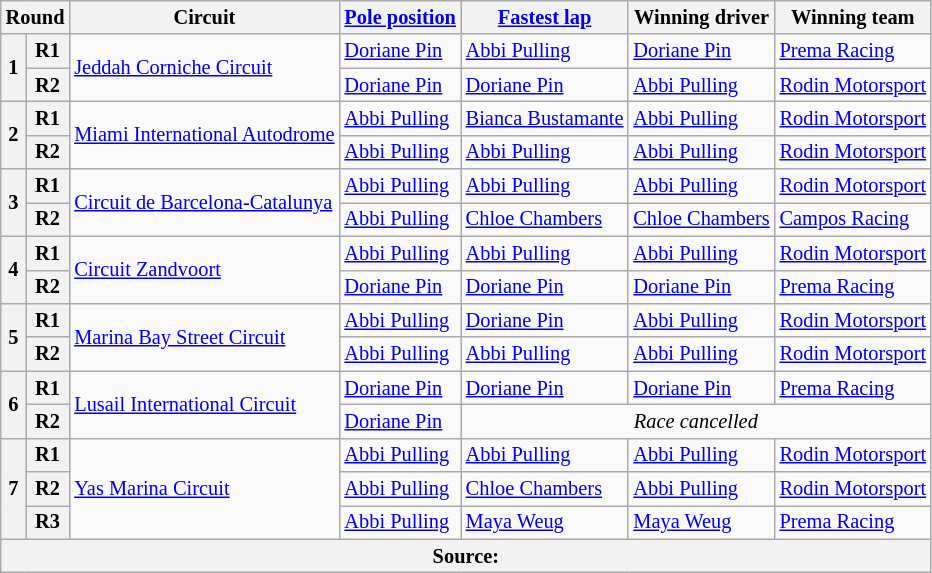<table class="wikitable" style="font-size: 85%;">
<tr>
<th colspan=2>Round</th>
<th>Circuit</th>
<th><a href='#'>Pole position</a></th>
<th><a href='#'>Fastest lap</a></th>
<th>Winning driver</th>
<th>Winning team</th>
</tr>
<tr>
<th rowspan=2>1</th>
<th>R1</th>
<td rowspan=2> <a href='#'>Jeddah Corniche Circuit</a></td>
<td nowrap> <a href='#'>Doriane Pin</a></td>
<td nowrap> <a href='#'>Abbi Pulling</a></td>
<td nowrap> <a href='#'>Doriane Pin</a></td>
<td nowrap> <a href='#'>Prema Racing</a></td>
</tr>
<tr>
<th>R2</th>
<td nowrap> <a href='#'>Doriane Pin</a></td>
<td nowrap> <a href='#'>Doriane Pin</a></td>
<td nowrap> <a href='#'>Abbi Pulling</a></td>
<td nowrap> <a href='#'>Rodin Motorsport</a></td>
</tr>
<tr>
<th rowspan=2>2</th>
<th>R1</th>
<td rowspan=2> <a href='#'>Miami International Autodrome</a></td>
<td nowrap> <a href='#'>Abbi Pulling</a></td>
<td nowrap> <a href='#'>Bianca Bustamante</a></td>
<td nowrap> <a href='#'>Abbi Pulling</a></td>
<td nowrap> <a href='#'>Rodin Motorsport</a></td>
</tr>
<tr>
<th>R2</th>
<td nowrap> <a href='#'>Abbi Pulling</a></td>
<td nowrap> <a href='#'>Abbi Pulling</a></td>
<td nowrap> <a href='#'>Abbi Pulling</a></td>
<td nowrap> <a href='#'>Rodin Motorsport</a></td>
</tr>
<tr>
<th rowspan=2>3</th>
<th>R1</th>
<td rowspan=2 nowrap> <a href='#'>Circuit de Barcelona-Catalunya</a></td>
<td nowrap> <a href='#'>Abbi Pulling</a></td>
<td nowrap> <a href='#'>Abbi Pulling</a></td>
<td nowrap> <a href='#'>Abbi Pulling</a></td>
<td nowrap> <a href='#'>Rodin Motorsport</a></td>
</tr>
<tr>
<th>R2</th>
<td nowrap> <a href='#'>Abbi Pulling</a></td>
<td nowrap> <a href='#'>Chloe Chambers</a></td>
<td nowrap> <a href='#'>Chloe Chambers</a></td>
<td nowrap> <a href='#'>Campos Racing</a></td>
</tr>
<tr>
<th rowspan=2>4</th>
<th>R1</th>
<td rowspan=2> <a href='#'>Circuit Zandvoort</a></td>
<td nowrap> <a href='#'>Abbi Pulling</a></td>
<td nowrap> <a href='#'>Abbi Pulling</a></td>
<td nowrap> <a href='#'>Abbi Pulling</a></td>
<td nowrap> <a href='#'>Rodin Motorsport</a></td>
</tr>
<tr>
<th>R2</th>
<td nowrap> <a href='#'>Doriane Pin</a></td>
<td nowrap> <a href='#'>Doriane Pin</a></td>
<td nowrap> <a href='#'>Doriane Pin</a></td>
<td nowrap> <a href='#'>Prema Racing</a></td>
</tr>
<tr>
<th rowspan=2>5</th>
<th>R1</th>
<td rowspan=2> <a href='#'>Marina Bay Street Circuit</a></td>
<td nowrap> <a href='#'>Abbi Pulling</a></td>
<td nowrap> <a href='#'>Doriane Pin</a></td>
<td nowrap> <a href='#'>Abbi Pulling</a></td>
<td nowrap> <a href='#'>Rodin Motorsport</a></td>
</tr>
<tr>
<th>R2</th>
<td nowrap> <a href='#'>Abbi Pulling</a></td>
<td nowrap> <a href='#'>Abbi Pulling</a></td>
<td nowrap> <a href='#'>Abbi Pulling</a></td>
<td nowrap> <a href='#'>Rodin Motorsport</a></td>
</tr>
<tr>
<th rowspan=2>6</th>
<th>R1</th>
<td rowspan=2> <a href='#'>Lusail International Circuit</a></td>
<td> <a href='#'>Doriane Pin</a></td>
<td> <a href='#'>Doriane Pin</a></td>
<td> <a href='#'>Doriane Pin</a></td>
<td> <a href='#'>Prema Racing</a></td>
</tr>
<tr>
<th>R2</th>
<td> <a href='#'>Doriane Pin</a></td>
<td nowrap colspan=3 align=center><em>Race cancelled</em></td>
</tr>
<tr>
<th rowspan=3>7</th>
<th>R1</th>
<td rowspan=3> <a href='#'>Yas Marina Circuit</a></td>
<td> <a href='#'>Abbi Pulling</a></td>
<td nowrap> <a href='#'>Abbi Pulling</a></td>
<td nowrap> <a href='#'>Abbi Pulling</a></td>
<td nowrap> <a href='#'>Rodin Motorsport</a></td>
</tr>
<tr>
<th>R2</th>
<td> <a href='#'>Abbi Pulling</a></td>
<td nowrap> <a href='#'>Chloe Chambers</a></td>
<td nowrap> <a href='#'>Abbi Pulling</a></td>
<td nowrap> <a href='#'>Rodin Motorsport</a></td>
</tr>
<tr>
<th>R3</th>
<td nowrap> <a href='#'>Abbi Pulling</a></td>
<td nowrap> <a href='#'>Maya Weug</a></td>
<td nowrap> <a href='#'>Maya Weug</a></td>
<td nowrap> <a href='#'>Prema Racing</a></td>
</tr>
<tr>
<th colspan="100">Source:</th>
</tr>
</table>
